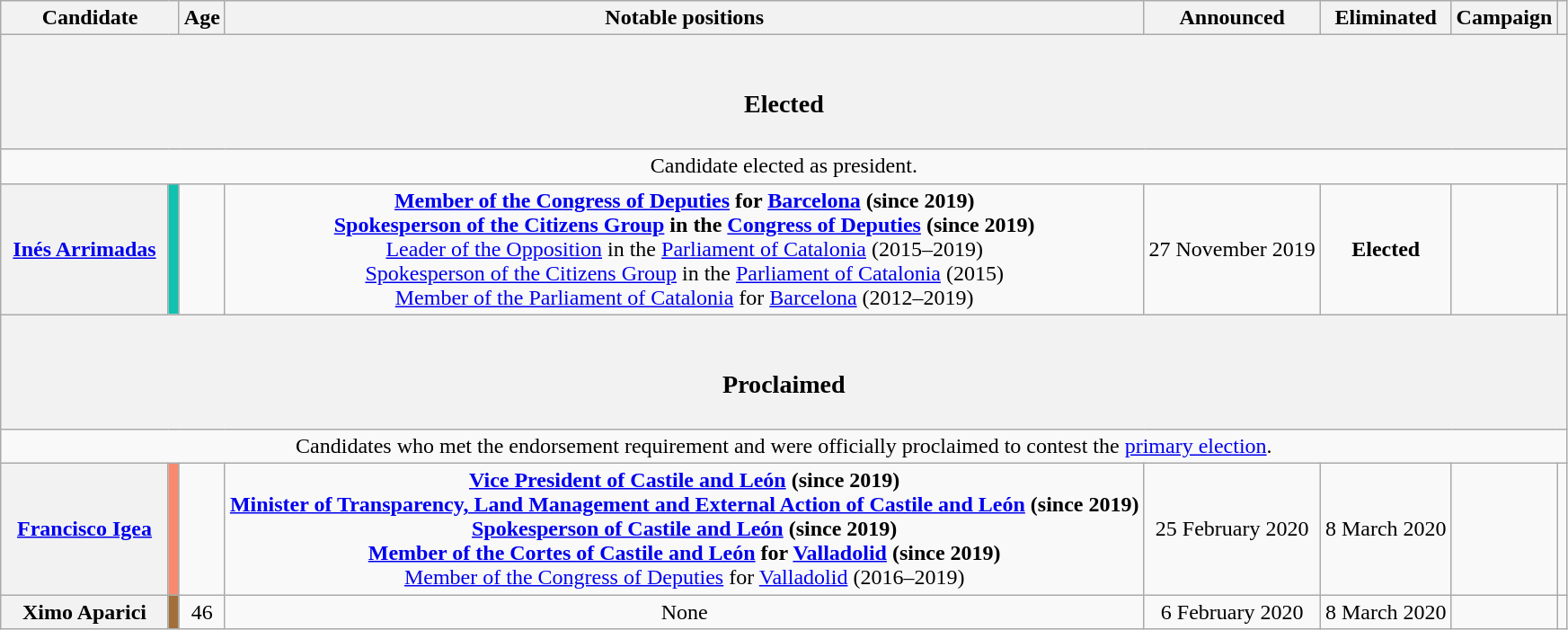<table class="wikitable" style="text-align:center;">
<tr>
<th colspan="2" width="125">Candidate</th>
<th>Age</th>
<th>Notable positions</th>
<th>Announced</th>
<th>Eliminated</th>
<th>Campaign</th>
<th></th>
</tr>
<tr>
<th colspan="8"><br><h3>Elected</h3></th>
</tr>
<tr>
<td colspan="8">Candidate elected as president.</td>
</tr>
<tr>
<th><strong><a href='#'>Inés Arrimadas</a></strong></th>
<td style="background:#10C1AF;"></td>
<td></td>
<td><strong><a href='#'>Member of the Congress of Deputies</a> for <a href='#'>Barcelona</a></strong> <strong>(since 2019)</strong><br><strong><a href='#'>Spokesperson of the Citizens Group</a> in the <a href='#'>Congress of Deputies</a></strong> <strong>(since 2019)</strong><br><a href='#'>Leader of the Opposition</a> in the <a href='#'>Parliament of Catalonia</a> (2015–2019)<br><a href='#'>Spokesperson of the Citizens Group</a> in the <a href='#'>Parliament of Catalonia</a> (2015)<br><a href='#'>Member of the Parliament of Catalonia</a> for <a href='#'>Barcelona</a> (2012–2019)</td>
<td>27 November 2019</td>
<td> <strong>Elected</strong></td>
<td></td>
<td><br><br><br></td>
</tr>
<tr>
<th colspan="8"><br><h3>Proclaimed</h3></th>
</tr>
<tr>
<td colspan="8">Candidates who met the endorsement requirement and were officially proclaimed to contest the <a href='#'>primary election</a>.</td>
</tr>
<tr>
<th><strong><a href='#'>Francisco Igea</a></strong></th>
<td style="background:#F88A6F;"></td>
<td></td>
<td><strong><a href='#'>Vice President of Castile and León</a> (since 2019)</strong><br><strong><a href='#'>Minister of Transparency, Land Management and External Action of Castile and León</a></strong> <strong>(since 2019)</strong><br><strong><a href='#'>Spokesperson of Castile and León</a></strong> <strong>(since 2019)</strong><br><strong><a href='#'>Member of the Cortes of Castile and León</a> for <a href='#'>Valladolid</a></strong> <strong>(since 2019)</strong><br><a href='#'>Member of the Congress of Deputies</a> for <a href='#'>Valladolid</a> (2016–2019)</td>
<td>25 February 2020</td>
<td>8 March 2020</td>
<td></td>
<td><br><br></td>
</tr>
<tr>
<th><strong>Ximo Aparici</strong></th>
<td style="background:#A26F3B;"></td>
<td>46</td>
<td>None</td>
<td>6 February 2020</td>
<td>8 March 2020</td>
<td></td>
<td><br></td>
</tr>
</table>
